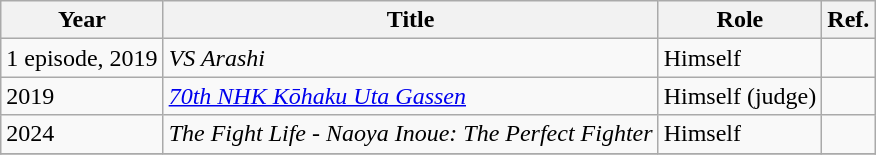<table class="wikitable">
<tr>
<th>Year</th>
<th>Title</th>
<th>Role</th>
<th>Ref.</th>
</tr>
<tr>
<td>1 episode, 2019</td>
<td><em>VS Arashi</em></td>
<td>Himself</td>
<td></td>
</tr>
<tr>
<td>2019</td>
<td><em><a href='#'>70th NHK Kōhaku Uta Gassen</a></em></td>
<td>Himself (judge)</td>
<td></td>
</tr>
<tr>
<td>2024</td>
<td><em>The Fight Life - Naoya Inoue: The Perfect Fighter</em></td>
<td>Himself</td>
<td></td>
</tr>
<tr>
</tr>
</table>
